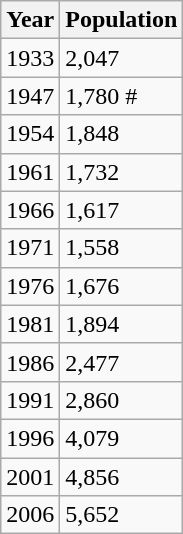<table class="wikitable">
<tr>
<th>Year</th>
<th>Population</th>
</tr>
<tr>
<td>1933</td>
<td>2,047</td>
</tr>
<tr>
<td>1947</td>
<td>1,780 #</td>
</tr>
<tr>
<td>1954</td>
<td>1,848</td>
</tr>
<tr>
<td>1961</td>
<td>1,732</td>
</tr>
<tr>
<td>1966</td>
<td>1,617</td>
</tr>
<tr>
<td>1971</td>
<td>1,558</td>
</tr>
<tr>
<td>1976</td>
<td>1,676</td>
</tr>
<tr>
<td>1981</td>
<td>1,894</td>
</tr>
<tr>
<td>1986</td>
<td>2,477</td>
</tr>
<tr>
<td>1991</td>
<td>2,860</td>
</tr>
<tr>
<td>1996</td>
<td>4,079</td>
</tr>
<tr>
<td>2001</td>
<td>4,856</td>
</tr>
<tr>
<td>2006</td>
<td>5,652</td>
</tr>
</table>
